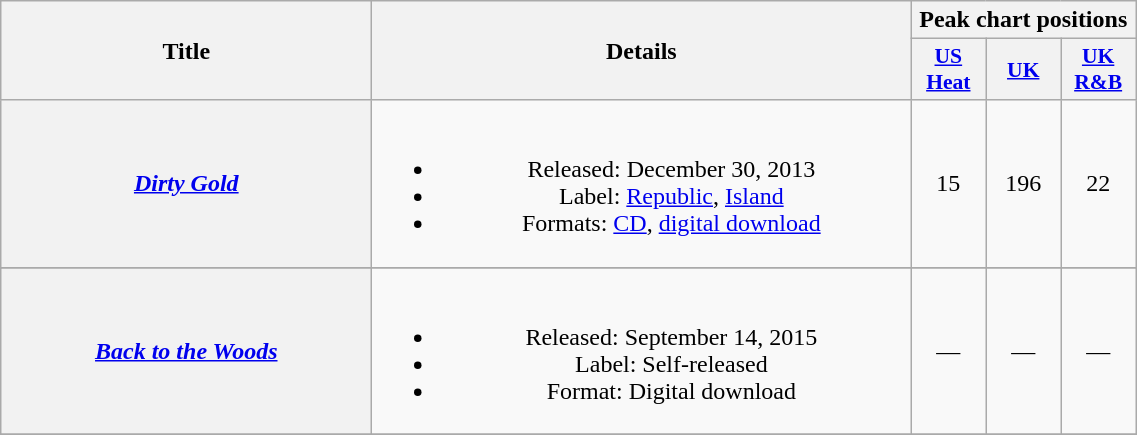<table class="wikitable plainrowheaders" style="text-align:center;">
<tr>
<th scope="col" rowspan="2" style="width:15em;">Title</th>
<th scope="col" rowspan="2" style="width:22em;">Details</th>
<th scope="col" colspan="3">Peak chart positions</th>
</tr>
<tr>
<th scope="col" style="width:3em;font-size:90%;"><a href='#'>US Heat</a><br></th>
<th scope="col" style="width:3em;font-size:90%;"><a href='#'>UK</a><br></th>
<th scope="col" style="width:3em;font-size:90%;"><a href='#'>UK<br>R&B</a><br></th>
</tr>
<tr>
<th scope="row"><em><a href='#'>Dirty Gold</a></em></th>
<td><br><ul><li>Released: December 30, 2013</li><li>Label: <a href='#'>Republic</a>, <a href='#'>Island</a></li><li>Formats: <a href='#'>CD</a>, <a href='#'>digital download</a></li></ul></td>
<td>15</td>
<td>196</td>
<td>22</td>
</tr>
<tr>
</tr>
<tr>
<th scope="row"><em><a href='#'>Back to the Woods</a></em></th>
<td><br><ul><li>Released: September 14, 2015</li><li>Label: Self-released</li><li>Format: Digital download</li></ul></td>
<td>—</td>
<td>—</td>
<td>—</td>
</tr>
<tr>
</tr>
</table>
